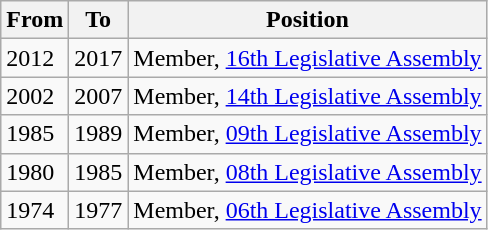<table class="wikitable sortable">
<tr>
<th>From</th>
<th>To</th>
<th>Position</th>
</tr>
<tr>
<td>2012</td>
<td>2017</td>
<td>Member, <a href='#'>16th Legislative Assembly</a></td>
</tr>
<tr>
<td>2002</td>
<td>2007</td>
<td>Member, <a href='#'>14th Legislative Assembly</a></td>
</tr>
<tr>
<td>1985</td>
<td>1989</td>
<td>Member, <a href='#'>09th Legislative Assembly</a></td>
</tr>
<tr>
<td>1980</td>
<td>1985</td>
<td>Member, <a href='#'>08th Legislative Assembly</a></td>
</tr>
<tr>
<td>1974</td>
<td>1977</td>
<td>Member, <a href='#'>06th Legislative Assembly</a></td>
</tr>
</table>
